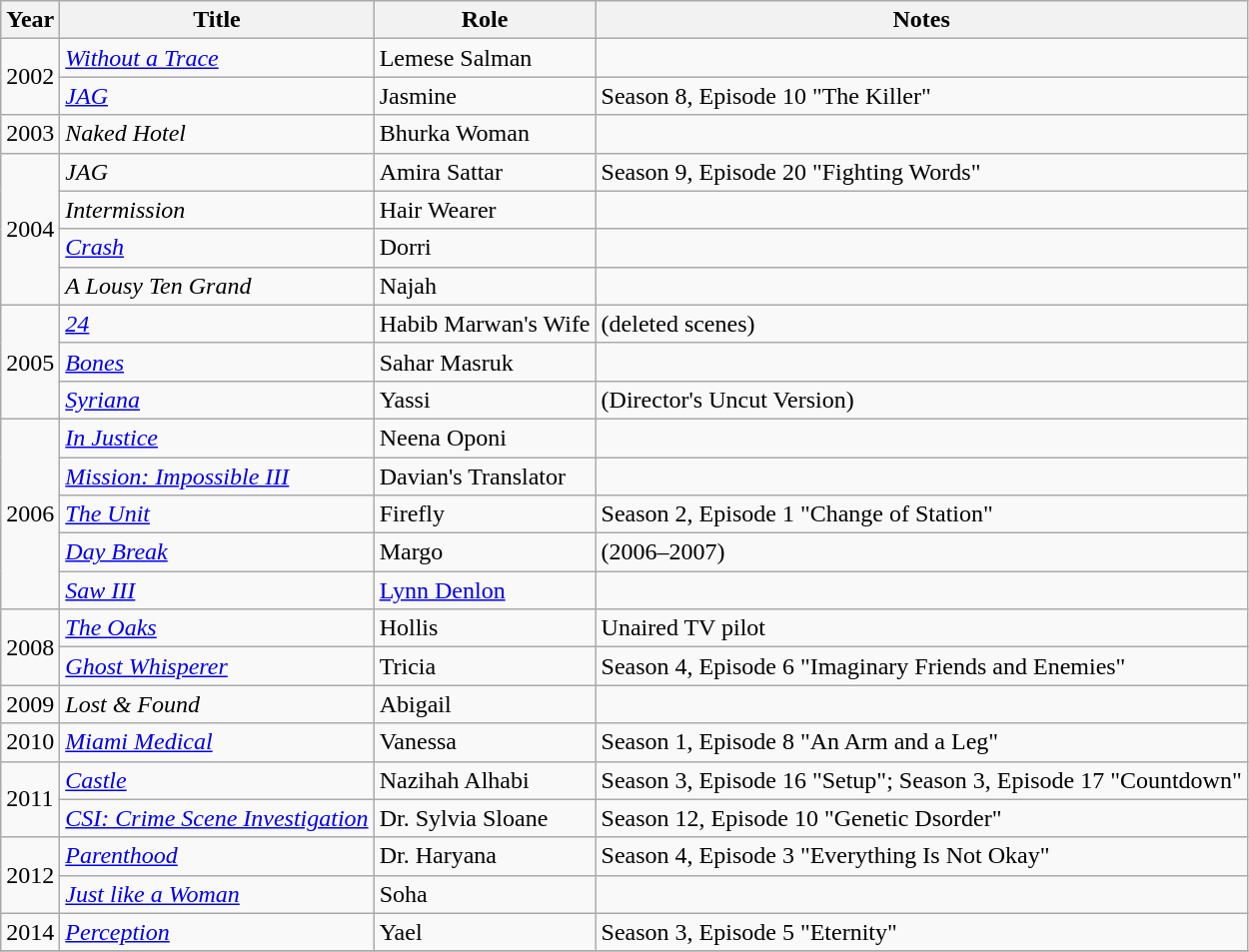<table class="wikitable">
<tr>
<th>Year</th>
<th>Title</th>
<th>Role</th>
<th>Notes</th>
</tr>
<tr>
<td rowspan="2">2002</td>
<td><em><a href='#'>Without a Trace</a></em></td>
<td>Lemese Salman</td>
<td></td>
</tr>
<tr>
<td><em><a href='#'>JAG</a></em></td>
<td>Jasmine</td>
<td>Season 8, Episode 10 "The Killer"</td>
</tr>
<tr>
<td>2003</td>
<td><em>Naked Hotel</em></td>
<td>Bhurka Woman</td>
<td></td>
</tr>
<tr>
<td rowspan="4">2004</td>
<td><em>JAG</em></td>
<td>Amira Sattar</td>
<td>Season 9, Episode 20 "Fighting Words"</td>
</tr>
<tr>
<td><em>Intermission</em></td>
<td>Hair Wearer</td>
<td></td>
</tr>
<tr>
<td><em><a href='#'>Crash</a></em></td>
<td>Dorri</td>
<td></td>
</tr>
<tr>
<td><em>A Lousy Ten Grand</em></td>
<td>Najah</td>
<td></td>
</tr>
<tr>
<td rowspan="3">2005</td>
<td><em><a href='#'>24</a></em></td>
<td>Habib Marwan's Wife</td>
<td>(deleted scenes)</td>
</tr>
<tr>
<td><em><a href='#'>Bones</a></em></td>
<td>Sahar Masruk</td>
<td></td>
</tr>
<tr>
<td><em><a href='#'>Syriana</a></em></td>
<td>Yassi</td>
<td>(Director's Uncut Version)</td>
</tr>
<tr>
<td rowspan="5">2006</td>
<td><em><a href='#'>In Justice</a></em></td>
<td>Neena Oponi</td>
<td></td>
</tr>
<tr>
<td><em><a href='#'>Mission: Impossible III</a></em></td>
<td>Davian's Translator</td>
<td></td>
</tr>
<tr>
<td><em><a href='#'>The Unit</a></em></td>
<td>Firefly</td>
<td>Season 2, Episode 1 "Change of Station"</td>
</tr>
<tr>
<td><em><a href='#'>Day Break</a></em></td>
<td>Margo</td>
<td>(2006–2007)</td>
</tr>
<tr>
<td><em><a href='#'>Saw III</a></em></td>
<td><a href='#'>Lynn Denlon</a></td>
<td></td>
</tr>
<tr>
<td rowspan="2">2008</td>
<td><em><a href='#'>The Oaks</a></em></td>
<td>Hollis</td>
<td>Unaired TV pilot</td>
</tr>
<tr>
<td><em><a href='#'>Ghost Whisperer</a></em></td>
<td>Tricia</td>
<td>Season 4, Episode 6 "Imaginary Friends and Enemies"</td>
</tr>
<tr>
<td>2009</td>
<td><em>Lost & Found</em></td>
<td>Abigail</td>
<td></td>
</tr>
<tr>
<td>2010</td>
<td><em><a href='#'>Miami Medical</a></em></td>
<td>Vanessa</td>
<td>Season 1, Episode 8 "An Arm and a Leg"</td>
</tr>
<tr>
<td rowspan="2">2011</td>
<td><em><a href='#'>Castle</a></em></td>
<td>Nazihah Alhabi</td>
<td>Season 3, Episode 16 "Setup"; Season 3, Episode 17 "Countdown"</td>
</tr>
<tr>
<td><em><a href='#'>CSI: Crime Scene Investigation</a></em></td>
<td>Dr. Sylvia Sloane</td>
<td>Season 12, Episode 10 "Genetic Dsorder"</td>
</tr>
<tr>
<td rowspan="2">2012</td>
<td><em><a href='#'>Parenthood</a></em></td>
<td>Dr. Haryana</td>
<td>Season 4, Episode 3 "Everything Is Not Okay"</td>
</tr>
<tr>
<td><em><a href='#'>Just like a Woman</a></em></td>
<td>Soha</td>
<td></td>
</tr>
<tr>
<td rowspan="1">2014</td>
<td><em><a href='#'>Perception</a></em></td>
<td>Yael</td>
<td>Season 3, Episode 5 "Eternity"</td>
</tr>
<tr>
</tr>
</table>
